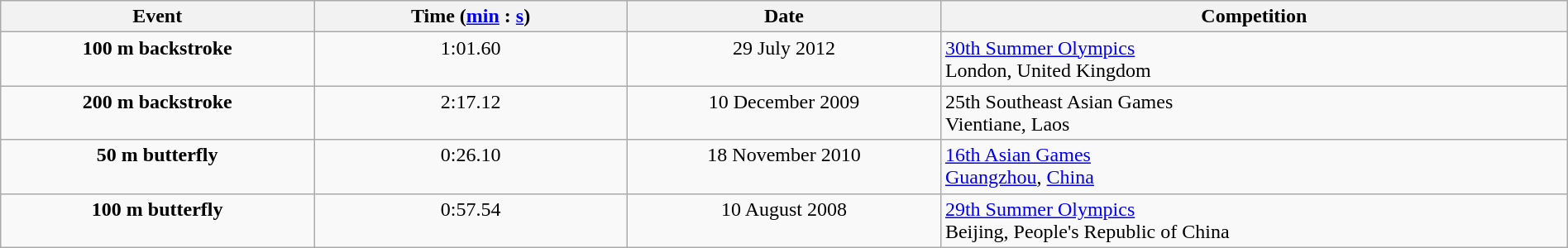<table class=wikitable width=100%>
<tr>
<th width=20%>Event</th>
<th width=20%>Time (<a href='#'>min</a> : <a href='#'>s</a>)</th>
<th width=20%>Date</th>
<th width=40%>Competition</th>
</tr>
<tr valign=top>
<td align=center><strong>100 m backstroke</strong></td>
<td align=center>1:01.60</td>
<td align=center>29 July 2012</td>
<td><a href='#'>30th Summer Olympics</a><br>London, United Kingdom</td>
</tr>
<tr valign=top>
<td align=center><strong>200 m backstroke</strong></td>
<td align=center>2:17.12</td>
<td align=center>10 December 2009</td>
<td>25th Southeast Asian Games<br>Vientiane, Laos</td>
</tr>
<tr valign=top>
<td align=center><strong>50 m butterfly</strong></td>
<td align=center>0:26.10</td>
<td align=center>18 November 2010</td>
<td><a href='#'>16th Asian Games</a><br><a href='#'>Guangzhou</a>, <a href='#'>China</a></td>
</tr>
<tr valign=top>
<td align=center><strong>100 m butterfly</strong></td>
<td align=center>0:57.54</td>
<td align=center>10 August 2008</td>
<td><a href='#'>29th Summer Olympics</a><br>Beijing, People's Republic of China</td>
</tr>
</table>
